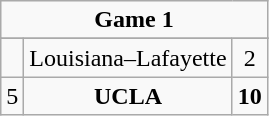<table class="wikitable">
<tr style="text-align:center;">
<td colspan="3"><strong>Game 1</strong></td>
</tr>
<tr style="text-align:center;">
</tr>
<tr style="text-align:center;">
<td></td>
<td>Louisiana–Lafayette</td>
<td>2</td>
</tr>
<tr style="text-align:center;">
<td>5</td>
<td><strong>UCLA</strong></td>
<td><strong>10</strong></td>
</tr>
</table>
